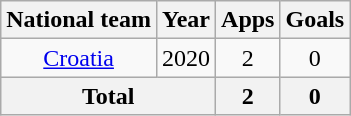<table class=wikitable style="text-align: center">
<tr>
<th>National team</th>
<th>Year</th>
<th>Apps</th>
<th>Goals</th>
</tr>
<tr>
<td rowspan=1><a href='#'>Croatia</a></td>
<td>2020</td>
<td>2</td>
<td>0</td>
</tr>
<tr>
<th colspan=2>Total</th>
<th>2</th>
<th>0</th>
</tr>
</table>
